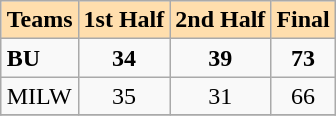<table class="wikitable" align=right>
<tr bgcolor=#ffdead align=center>
<td><strong>Teams</strong></td>
<td><strong>1st Half</strong></td>
<td><strong>2nd Half</strong></td>
<td><strong>Final</strong></td>
</tr>
<tr>
<td><strong>BU</strong></td>
<td align=center><strong>34</strong></td>
<td align=center><strong>39</strong></td>
<td align=center><strong>73</strong></td>
</tr>
<tr>
<td>MILW</td>
<td align=center>35</td>
<td align=center>31</td>
<td align=center>66</td>
</tr>
<tr>
</tr>
</table>
